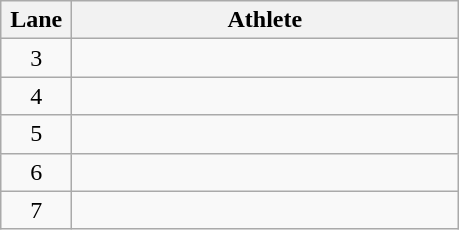<table class="wikitable sortable" style="text-align:center">
<tr>
<th width=40>Lane</th>
<th width=250>Athlete</th>
</tr>
<tr>
<td>3</td>
<td align=left></td>
</tr>
<tr>
<td>4</td>
<td align=left></td>
</tr>
<tr>
<td>5</td>
<td align=left></td>
</tr>
<tr>
<td>6</td>
<td align=left></td>
</tr>
<tr>
<td>7</td>
<td align=left></td>
</tr>
</table>
